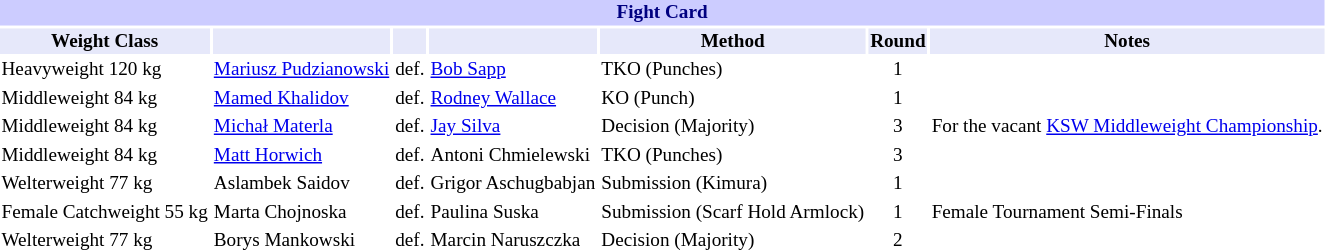<table class="toccolours" style="font-size: 80%;">
<tr>
<th colspan="8" style="background-color: #ccf; color: #000080; text-align: center;"><strong>Fight Card</strong></th>
</tr>
<tr>
<th colspan="1" style="background-color: #E6E8FA; color: #000000; text-align: center;">Weight Class</th>
<th colspan="1" style="background-color: #E6E8FA; color: #000000; text-align: center;"></th>
<th colspan="1" style="background-color: #E6E8FA; color: #000000; text-align: center;"></th>
<th colspan="1" style="background-color: #E6E8FA; color: #000000; text-align: center;"></th>
<th colspan="1" style="background-color: #E6E8FA; color: #000000; text-align: center;">Method</th>
<th colspan="1" style="background-color: #E6E8FA; color: #000000; text-align: center;">Round</th>
<th colspan="1" style="background-color: #E6E8FA; color: #000000; text-align: center;">Notes</th>
</tr>
<tr>
<td>Heavyweight 120 kg</td>
<td> <a href='#'>Mariusz Pudzianowski</a></td>
<td align=center>def.</td>
<td> <a href='#'>Bob Sapp</a></td>
<td>TKO (Punches)</td>
<td align=center>1</td>
<td></td>
</tr>
<tr>
<td>Middleweight 84 kg</td>
<td> <a href='#'>Mamed Khalidov</a></td>
<td align=center>def.</td>
<td> <a href='#'>Rodney Wallace</a></td>
<td>KO (Punch)</td>
<td align=center>1</td>
<td></td>
</tr>
<tr>
<td>Middleweight 84 kg</td>
<td> <a href='#'>Michał Materla</a></td>
<td align=center>def.</td>
<td> <a href='#'>Jay Silva</a></td>
<td>Decision (Majority)</td>
<td align=center>3</td>
<td>For the vacant <a href='#'>KSW Middleweight Championship</a>.</td>
</tr>
<tr>
<td>Middleweight 84 kg</td>
<td> <a href='#'>Matt Horwich</a></td>
<td align=center>def.</td>
<td> Antoni Chmielewski</td>
<td>TKO (Punches)</td>
<td align=center>3</td>
<td></td>
</tr>
<tr>
<td>Welterweight 77 kg</td>
<td> Aslambek Saidov</td>
<td align=center>def.</td>
<td> Grigor Aschugbabjan</td>
<td>Submission (Kimura)</td>
<td align=center>1</td>
<td></td>
</tr>
<tr>
<td>Female Catchweight 55 kg</td>
<td> Marta Chojnoska</td>
<td align=center>def.</td>
<td> Paulina Suska</td>
<td>Submission (Scarf Hold Armlock)</td>
<td align=center>1</td>
<td>Female Tournament Semi-Finals</td>
</tr>
<tr>
<td>Welterweight 77 kg</td>
<td> Borys Mankowski</td>
<td align=center>def.</td>
<td> Marcin Naruszczka</td>
<td>Decision (Majority)</td>
<td align=center>2</td>
<td></td>
</tr>
</table>
